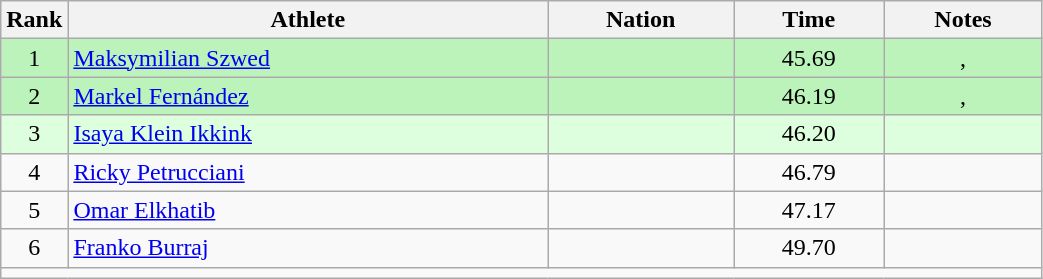<table class="wikitable sortable" style="text-align:center;width: 55%;">
<tr>
<th scope="col" style="width: 10px;">Rank</th>
<th scope="col">Athlete</th>
<th scope="col">Nation</th>
<th scope="col">Time</th>
<th scope="col">Notes</th>
</tr>
<tr bgcolor=bbf3bb>
<td>1</td>
<td align=left><a href='#'>Maksymilian Szwed</a></td>
<td align=left></td>
<td>45.69</td>
<td>, </td>
</tr>
<tr bgcolor=bbf3bb>
<td>2</td>
<td align=left><a href='#'>Markel Fernández</a></td>
<td align=left></td>
<td>46.19</td>
<td>, </td>
</tr>
<tr bgcolor=ddffdd>
<td>3</td>
<td align=left><a href='#'>Isaya Klein Ikkink</a></td>
<td align=left></td>
<td>46.20</td>
<td></td>
</tr>
<tr>
<td>4</td>
<td align=left><a href='#'>Ricky Petrucciani</a></td>
<td align=left></td>
<td>46.79</td>
<td></td>
</tr>
<tr>
<td>5</td>
<td align=left><a href='#'>Omar Elkhatib</a></td>
<td align=left></td>
<td>47.17</td>
<td></td>
</tr>
<tr>
<td>6</td>
<td align=left><a href='#'>Franko Burraj</a></td>
<td align=left></td>
<td>49.70</td>
<td></td>
</tr>
<tr class="sortbottom">
<td colspan="5"></td>
</tr>
</table>
